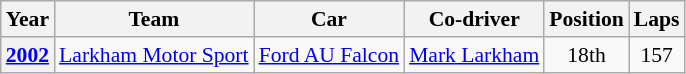<table class="wikitable" style="font-size: 90%;">
<tr>
<th>Year</th>
<th>Team</th>
<th>Car</th>
<th>Co-driver</th>
<th>Position</th>
<th>Laps</th>
</tr>
<tr>
<th><a href='#'>2002</a></th>
<td nowrap><a href='#'>Larkham Motor Sport</a></td>
<td nowrap><a href='#'>Ford AU Falcon</a></td>
<td nowrap> <a href='#'>Mark Larkham</a></td>
<td align="center">18th</td>
<td align="center">157</td>
</tr>
</table>
